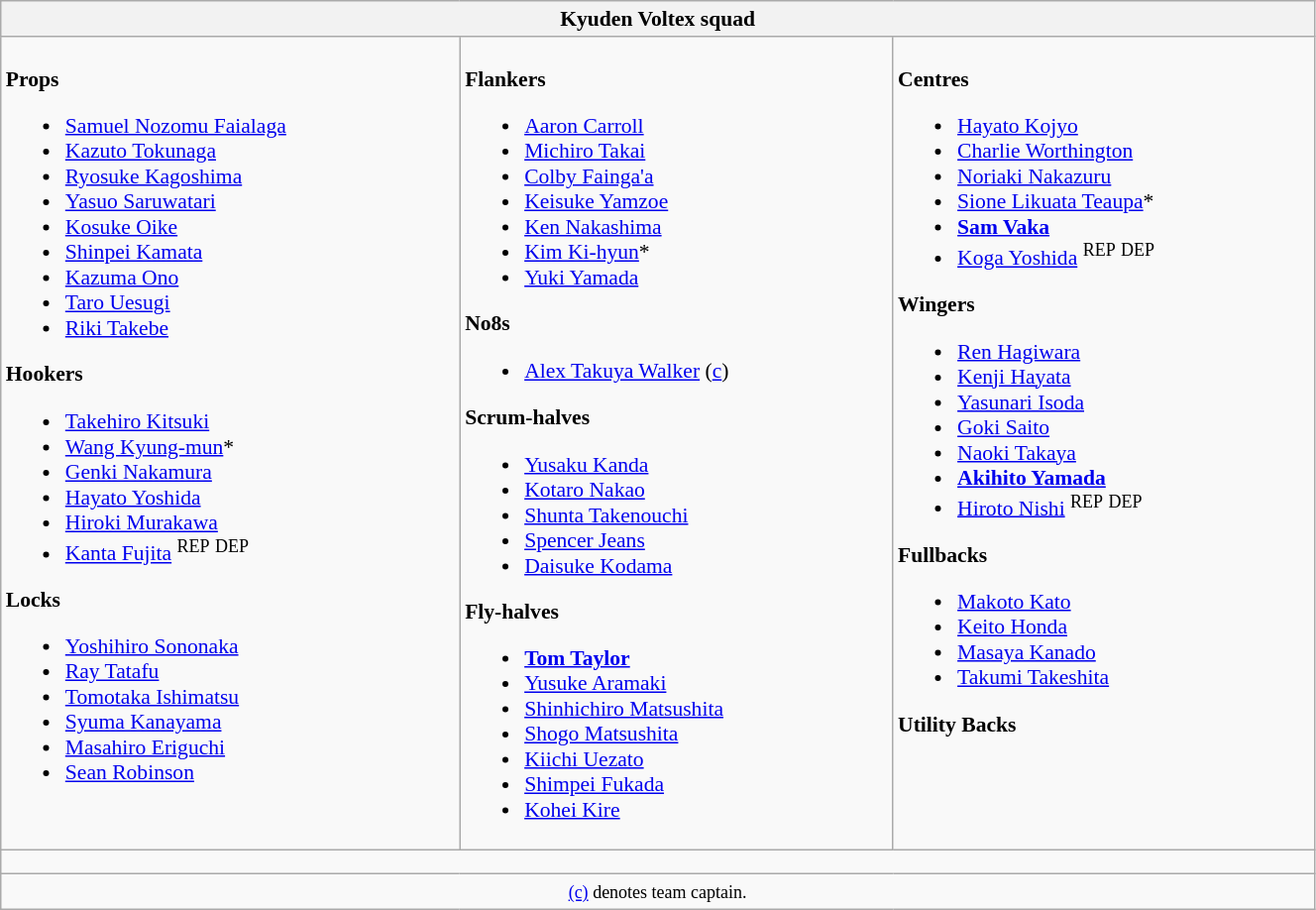<table class="wikitable" style="text-align:left; font-size:90%; width:70%">
<tr>
<th colspan="100%">Kyuden Voltex squad</th>
</tr>
<tr valign="top">
<td><br><strong>Props</strong><ul><li> <a href='#'>Samuel Nozomu Faialaga</a></li><li> <a href='#'>Kazuto Tokunaga</a></li><li> <a href='#'>Ryosuke Kagoshima</a></li><li> <a href='#'>Yasuo Saruwatari</a></li><li> <a href='#'>Kosuke Oike</a></li><li> <a href='#'>Shinpei Kamata</a></li><li> <a href='#'>Kazuma Ono</a></li><li> <a href='#'>Taro Uesugi</a></li><li> <a href='#'>Riki Takebe</a></li></ul><strong>Hookers</strong><ul><li> <a href='#'>Takehiro Kitsuki</a></li><li> <a href='#'>Wang Kyung-mun</a>*</li><li> <a href='#'>Genki Nakamura</a></li><li> <a href='#'>Hayato Yoshida</a></li><li> <a href='#'>Hiroki Murakawa</a></li><li> <a href='#'>Kanta Fujita</a> <sup>REP</sup> <sup>DEP</sup></li></ul><strong>Locks</strong><ul><li> <a href='#'>Yoshihiro Sononaka</a></li><li> <a href='#'>Ray Tatafu</a></li><li> <a href='#'>Tomotaka Ishimatsu</a></li><li> <a href='#'>Syuma Kanayama</a></li><li> <a href='#'>Masahiro Eriguchi</a></li><li> <a href='#'>Sean Robinson</a></li></ul></td>
<td><br><strong>Flankers</strong><ul><li> <a href='#'>Aaron Carroll</a></li><li> <a href='#'>Michiro Takai</a></li><li> <a href='#'>Colby Fainga'a</a></li><li> <a href='#'>Keisuke Yamzoe</a></li><li> <a href='#'>Ken Nakashima</a></li><li> <a href='#'>Kim Ki-hyun</a>*</li><li> <a href='#'>Yuki Yamada</a></li></ul><strong>No8s</strong><ul><li> <a href='#'>Alex Takuya Walker</a> (<a href='#'>c</a>)</li></ul><strong>Scrum-halves</strong><ul><li> <a href='#'>Yusaku Kanda</a></li><li> <a href='#'>Kotaro Nakao</a></li><li> <a href='#'>Shunta Takenouchi</a></li><li> <a href='#'>Spencer Jeans</a></li><li> <a href='#'>Daisuke Kodama</a></li></ul><strong>Fly-halves</strong><ul><li> <strong><a href='#'>Tom Taylor</a></strong></li><li> <a href='#'>Yusuke Aramaki</a></li><li> <a href='#'>Shinhichiro Matsushita</a></li><li> <a href='#'>Shogo Matsushita</a></li><li> <a href='#'>Kiichi Uezato</a></li><li> <a href='#'>Shimpei Fukada</a></li><li> <a href='#'>Kohei Kire</a></li></ul></td>
<td><br><strong>Centres</strong><ul><li> <a href='#'>Hayato Kojyo</a></li><li> <a href='#'>Charlie Worthington</a></li><li> <a href='#'>Noriaki Nakazuru</a></li><li> <a href='#'>Sione Likuata Teaupa</a>*</li><li> <strong><a href='#'>Sam Vaka</a></strong></li><li> <a href='#'>Koga Yoshida</a> <sup>REP</sup> <sup>DEP</sup></li></ul><strong>Wingers</strong><ul><li> <a href='#'>Ren Hagiwara</a></li><li> <a href='#'>Kenji Hayata</a></li><li> <a href='#'>Yasunari Isoda</a></li><li> <a href='#'>Goki Saito</a></li><li> <a href='#'>Naoki Takaya</a></li><li> <strong><a href='#'>Akihito Yamada</a></strong></li><li> <a href='#'>Hiroto Nishi</a> <sup>REP</sup> <sup>DEP</sup></li></ul><strong>Fullbacks</strong><ul><li> <a href='#'>Makoto Kato</a></li><li> <a href='#'>Keito Honda</a></li><li> <a href='#'>Masaya Kanado</a></li><li> <a href='#'>Takumi Takeshita</a></li></ul><strong>Utility Backs</strong></td>
</tr>
<tr>
<td colspan="100%" style="height: 10px;"></td>
</tr>
<tr>
<td colspan="100%" style="text-align:center;"><small><a href='#'>(c)</a> denotes team captain.</small></td>
</tr>
</table>
